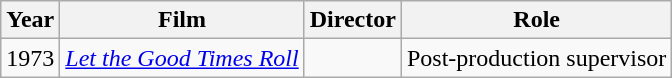<table class="wikitable">
<tr>
<th>Year</th>
<th>Film</th>
<th>Director</th>
<th>Role</th>
</tr>
<tr>
<td>1973</td>
<td><em><a href='#'>Let the Good Times Roll</a></em></td>
<td></td>
<td>Post-production supervisor</td>
</tr>
</table>
